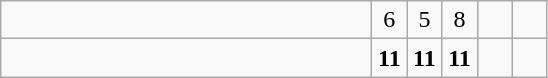<table class="wikitable">
<tr>
<td style="width:15em"></td>
<td align=center style="width:1em">6</td>
<td align=center style="width:1em">5</td>
<td align=center style="width:1em">8</td>
<td align=center style="width:1em"></td>
<td align=center style="width:1em"></td>
</tr>
<tr>
<td style="width:15em"></td>
<td align=center style="width:1em"><strong>11</strong></td>
<td align=center style="width:1em"><strong>11</strong></td>
<td align=center style="width:1em"><strong>11</strong></td>
<td align=center style="width:1em"></td>
<td align=center style="width:1em"></td>
</tr>
</table>
